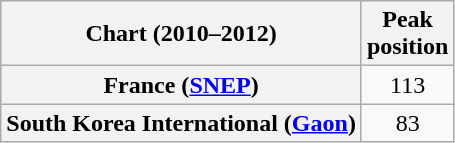<table class="wikitable sortable plainrowheaders">
<tr>
<th scope="col">Chart (2010–2012)</th>
<th scope="col">Peak<br>position</th>
</tr>
<tr>
<th scope="row">France (<a href='#'>SNEP</a>)</th>
<td align="center">113</td>
</tr>
<tr>
<th scope="row">South Korea International (<a href='#'>Gaon</a>)</th>
<td align="center">83</td>
</tr>
</table>
